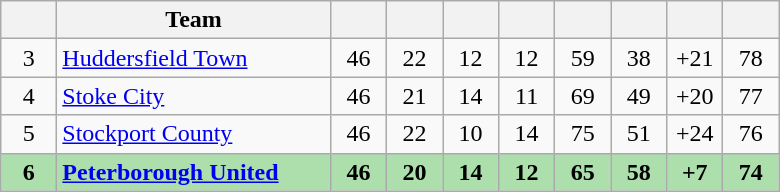<table class="wikitable" style="text-align:center">
<tr>
<th width="30"></th>
<th width="175">Team</th>
<th width="30"></th>
<th width="30"></th>
<th width="30"></th>
<th width="30"></th>
<th width="30"></th>
<th width="30"></th>
<th width="30"></th>
<th width="30"></th>
</tr>
<tr>
<td>3</td>
<td align=left><a href='#'>Huddersfield Town</a></td>
<td>46</td>
<td>22</td>
<td>12</td>
<td>12</td>
<td>59</td>
<td>38</td>
<td>+21</td>
<td>78</td>
</tr>
<tr>
<td>4</td>
<td align=left><a href='#'>Stoke City</a></td>
<td>46</td>
<td>21</td>
<td>14</td>
<td>11</td>
<td>69</td>
<td>49</td>
<td>+20</td>
<td>77</td>
</tr>
<tr>
<td>5</td>
<td align=left><a href='#'>Stockport County</a></td>
<td>46</td>
<td>22</td>
<td>10</td>
<td>14</td>
<td>75</td>
<td>51</td>
<td>+24</td>
<td>76</td>
</tr>
<tr bgcolor=#ADDFAD>
<td><strong>6</strong></td>
<td align=left><strong><a href='#'>Peterborough United</a></strong></td>
<td><strong>46</strong></td>
<td><strong>20</strong></td>
<td><strong>14</strong></td>
<td><strong>12</strong></td>
<td><strong>65</strong></td>
<td><strong>58</strong></td>
<td><strong>+7</strong></td>
<td><strong>74</strong></td>
</tr>
</table>
